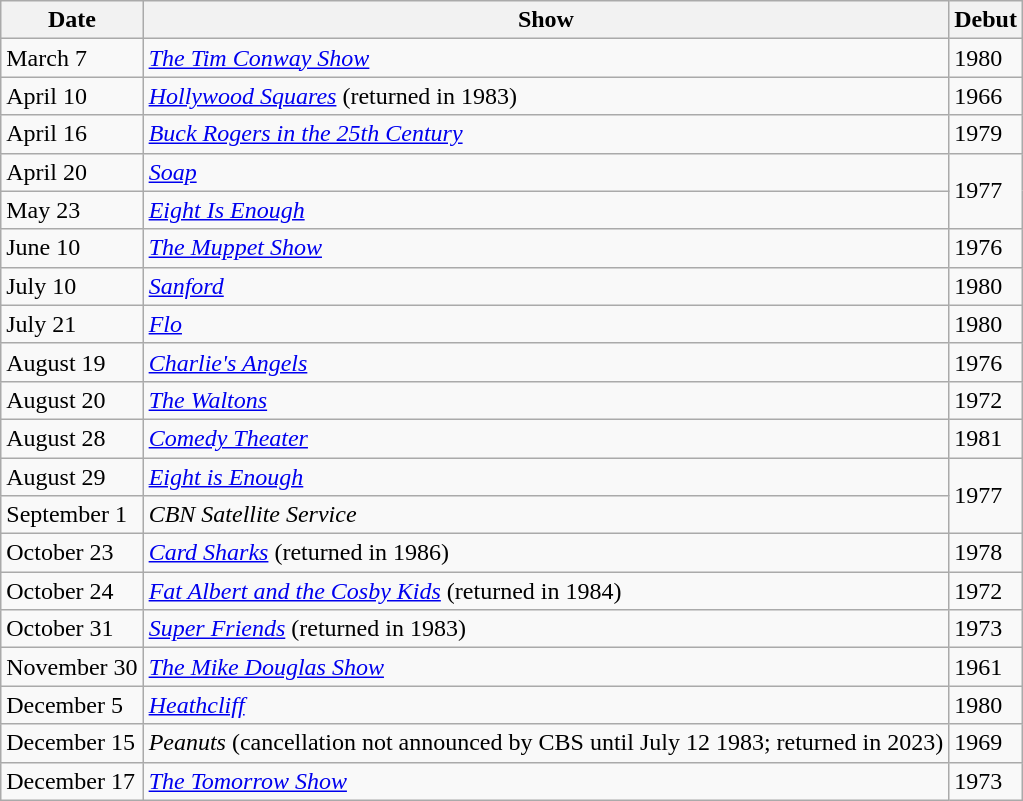<table class="wikitable sortable">
<tr>
<th>Date</th>
<th>Show</th>
<th>Debut</th>
</tr>
<tr>
<td>March 7</td>
<td><em><a href='#'>The Tim Conway Show</a></em></td>
<td>1980</td>
</tr>
<tr>
<td>April 10</td>
<td><em><a href='#'>Hollywood Squares</a></em> (returned in 1983)</td>
<td>1966</td>
</tr>
<tr>
<td>April 16</td>
<td><em><a href='#'>Buck Rogers in the 25th Century</a></em></td>
<td>1979</td>
</tr>
<tr>
<td>April 20</td>
<td><em><a href='#'>Soap</a></em></td>
<td rowspan="2">1977</td>
</tr>
<tr>
<td>May 23</td>
<td><em><a href='#'>Eight Is Enough</a></em></td>
</tr>
<tr>
<td>June 10</td>
<td><em><a href='#'>The Muppet Show</a></em></td>
<td>1976</td>
</tr>
<tr>
<td>July 10</td>
<td><em><a href='#'>Sanford</a></em></td>
<td>1980</td>
</tr>
<tr>
<td>July 21</td>
<td><em><a href='#'>Flo</a></em></td>
<td>1980</td>
</tr>
<tr>
<td>August 19</td>
<td><em><a href='#'>Charlie's Angels</a></em></td>
<td>1976</td>
</tr>
<tr>
<td>August 20</td>
<td><em><a href='#'>The Waltons</a></em></td>
<td>1972</td>
</tr>
<tr>
<td>August 28</td>
<td><em><a href='#'>Comedy Theater</a></em></td>
<td>1981</td>
</tr>
<tr>
<td>August 29</td>
<td><em><a href='#'>Eight is Enough</a></em></td>
<td rowspan="2">1977</td>
</tr>
<tr>
<td>September 1</td>
<td><em>CBN Satellite Service</em></td>
</tr>
<tr>
<td>October 23</td>
<td><em><a href='#'>Card Sharks</a></em> (returned in 1986)</td>
<td>1978</td>
</tr>
<tr>
<td>October 24</td>
<td><em><a href='#'>Fat Albert and the Cosby Kids</a></em> (returned in 1984)</td>
<td>1972</td>
</tr>
<tr>
<td>October 31</td>
<td><em><a href='#'>Super Friends</a></em> (returned in 1983)</td>
<td>1973</td>
</tr>
<tr>
<td>November 30</td>
<td><em><a href='#'>The Mike Douglas Show</a></em></td>
<td>1961</td>
</tr>
<tr>
<td>December 5</td>
<td><em><a href='#'>Heathcliff</a></em></td>
<td>1980</td>
</tr>
<tr>
<td>December 15</td>
<td><em>Peanuts</em> (cancellation not announced by CBS until July 12 1983; returned in 2023)</td>
<td>1969</td>
</tr>
<tr>
<td>December 17</td>
<td><em><a href='#'>The Tomorrow Show</a></em></td>
<td>1973</td>
</tr>
</table>
